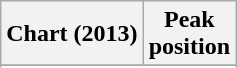<table class="wikitable sortable">
<tr>
<th>Chart (2013)</th>
<th>Peak<br>position</th>
</tr>
<tr>
</tr>
<tr>
</tr>
<tr>
</tr>
</table>
